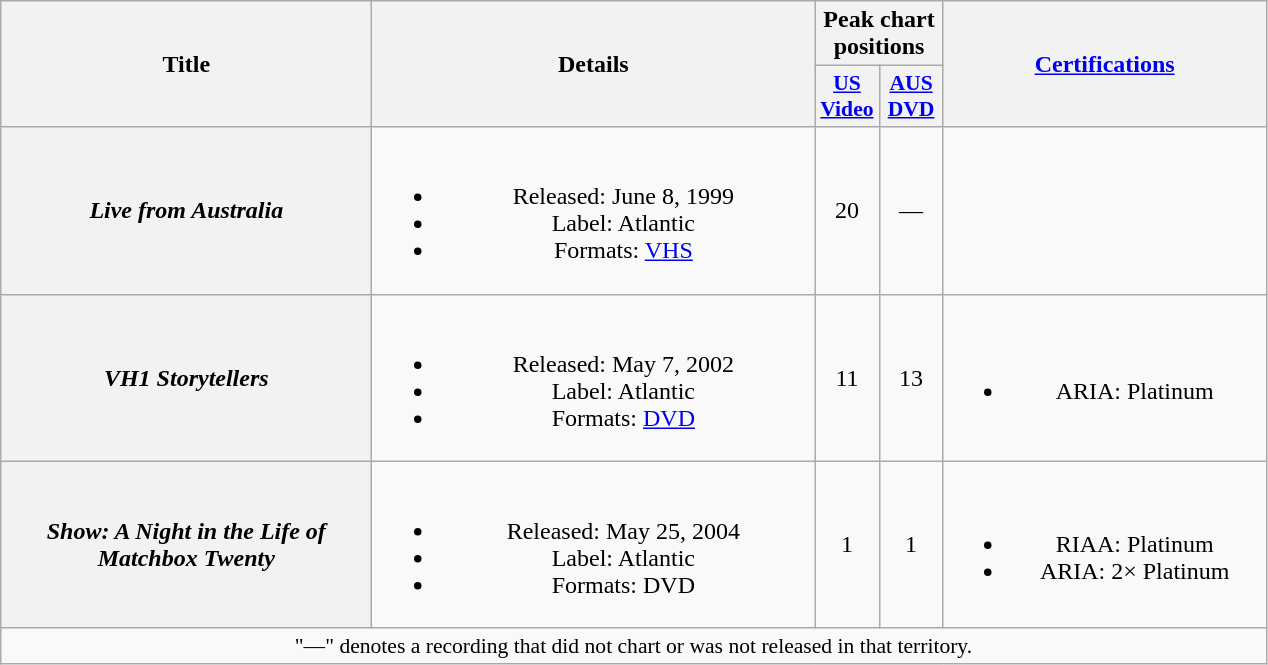<table class="wikitable plainrowheaders" style="text-align:center;">
<tr>
<th scope="col" rowspan="2" style="width:15em;">Title</th>
<th scope="col" rowspan="2" style="width:18em;">Details</th>
<th scope="col" colspan="2">Peak chart positions</th>
<th scope="col" rowspan="2" style="width:13em;"><a href='#'>Certifications</a></th>
</tr>
<tr>
<th scope="col" style="width:2.5em;font-size:90%;"><a href='#'>US<br>Video</a><br></th>
<th scope="col" style="width:2.5em;font-size:90%;"><a href='#'>AUS<br>DVD</a><br></th>
</tr>
<tr>
<th scope="row"><em>Live from Australia</em></th>
<td><br><ul><li>Released: June 8, 1999</li><li>Label: Atlantic</li><li>Formats: <a href='#'>VHS</a></li></ul></td>
<td>20</td>
<td>—</td>
<td></td>
</tr>
<tr>
<th scope="row"><em>VH1 Storytellers</em></th>
<td><br><ul><li>Released: May 7, 2002</li><li>Label: Atlantic</li><li>Formats: <a href='#'>DVD</a></li></ul></td>
<td>11</td>
<td>13</td>
<td><br><ul><li>ARIA: Platinum</li></ul></td>
</tr>
<tr>
<th scope="row"><em>Show: A Night in the Life of Matchbox Twenty</em></th>
<td><br><ul><li>Released: May 25, 2004</li><li>Label: Atlantic</li><li>Formats: DVD</li></ul></td>
<td>1</td>
<td>1</td>
<td><br><ul><li>RIAA: Platinum</li><li>ARIA: 2× Platinum</li></ul></td>
</tr>
<tr>
<td colspan="5" style="font-size:90%">"—" denotes a recording that did not chart or was not released in that territory.</td>
</tr>
</table>
